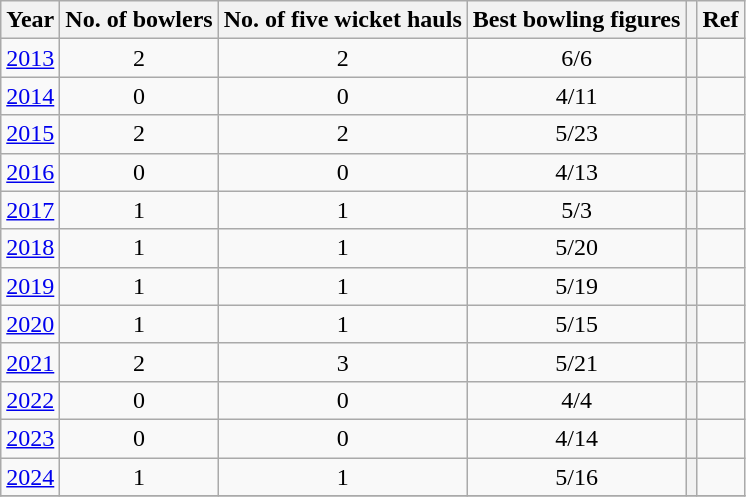<table class="wikitable plainrowheaders sortable" style="text-align:center">
<tr>
<th>Year</th>
<th>No. of bowlers</th>
<th>No. of five wicket hauls</th>
<th>Best bowling figures</th>
<th></th>
<th>Ref</th>
</tr>
<tr>
<td><a href='#'>2013</a></td>
<td>2</td>
<td>2</td>
<td>6/6</td>
<th scope="row"></th>
<td></td>
</tr>
<tr>
<td><a href='#'>2014</a></td>
<td>0</td>
<td>0</td>
<td>4/11</td>
<th scope="row"></th>
<td></td>
</tr>
<tr>
<td><a href='#'>2015</a></td>
<td>2</td>
<td>2</td>
<td>5/23</td>
<th scope="row"></th>
<td></td>
</tr>
<tr>
<td><a href='#'>2016</a></td>
<td>0</td>
<td>0</td>
<td>4/13</td>
<th scope="row"></th>
<td></td>
</tr>
<tr>
<td><a href='#'>2017</a></td>
<td>1</td>
<td>1</td>
<td>5/3</td>
<th scope="row"></th>
<td></td>
</tr>
<tr>
<td><a href='#'>2018</a></td>
<td>1</td>
<td>1</td>
<td>5/20</td>
<th scope="row"></th>
<td></td>
</tr>
<tr>
<td><a href='#'>2019</a></td>
<td>1</td>
<td>1</td>
<td>5/19</td>
<th scope="row"></th>
<td></td>
</tr>
<tr>
<td><a href='#'>2020</a></td>
<td>1</td>
<td>1</td>
<td>5/15</td>
<th scope="row"></th>
<td></td>
</tr>
<tr>
<td><a href='#'>2021</a></td>
<td>2</td>
<td>3</td>
<td>5/21</td>
<th scope="row"></th>
<td></td>
</tr>
<tr>
<td><a href='#'>2022</a></td>
<td>0</td>
<td>0</td>
<td>4/4</td>
<th scope="row"></th>
<td></td>
</tr>
<tr>
<td><a href='#'>2023</a></td>
<td>0</td>
<td>0</td>
<td>4/14</td>
<th scope="row"></th>
<td></td>
</tr>
<tr>
<td><a href='#'>2024</a></td>
<td>1</td>
<td>1</td>
<td>5/16</td>
<th scope="row"></th>
<td></td>
</tr>
<tr>
</tr>
</table>
